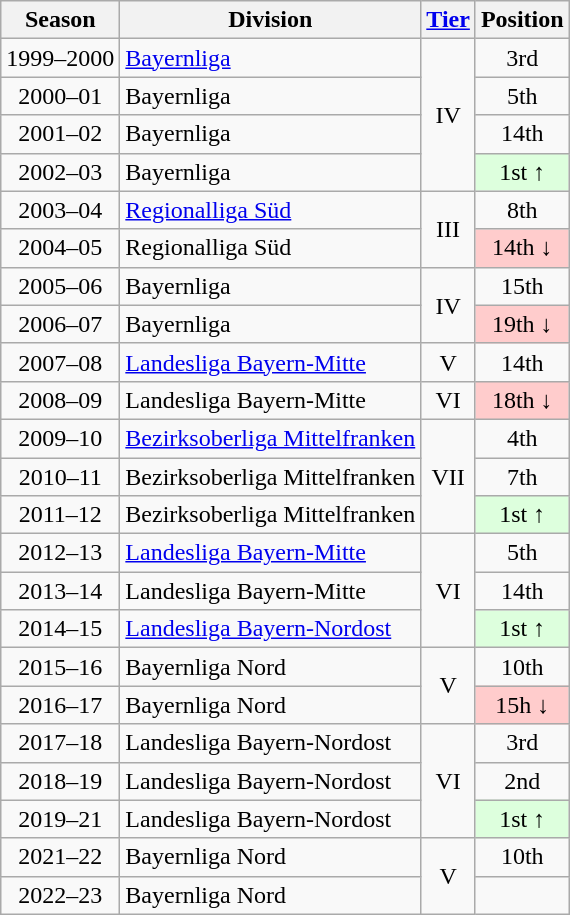<table class="wikitable">
<tr>
<th>Season</th>
<th>Division</th>
<th><a href='#'>Tier</a></th>
<th>Position</th>
</tr>
<tr align="center">
<td>1999–2000</td>
<td align="left"><a href='#'>Bayernliga</a></td>
<td rowspan=4>IV</td>
<td>3rd</td>
</tr>
<tr align="center">
<td>2000–01</td>
<td align="left">Bayernliga</td>
<td>5th</td>
</tr>
<tr align="center">
<td>2001–02</td>
<td align="left">Bayernliga</td>
<td>14th</td>
</tr>
<tr align="center">
<td>2002–03</td>
<td align="left">Bayernliga</td>
<td style="background:#ddffdd">1st ↑</td>
</tr>
<tr align="center">
<td>2003–04</td>
<td align="left"><a href='#'>Regionalliga Süd</a></td>
<td rowspan=2>III</td>
<td>8th</td>
</tr>
<tr align="center">
<td>2004–05</td>
<td align="left">Regionalliga Süd</td>
<td style="background:#ffcccc">14th ↓</td>
</tr>
<tr align="center">
<td>2005–06</td>
<td align="left">Bayernliga</td>
<td rowspan=2>IV</td>
<td>15th</td>
</tr>
<tr align="center">
<td>2006–07</td>
<td align="left">Bayernliga</td>
<td style="background:#ffcccc">19th ↓</td>
</tr>
<tr align="center">
<td>2007–08</td>
<td align="left"><a href='#'>Landesliga Bayern-Mitte</a></td>
<td>V</td>
<td>14th</td>
</tr>
<tr align="center">
<td>2008–09</td>
<td align="left">Landesliga Bayern-Mitte</td>
<td>VI</td>
<td style="background:#ffcccc">18th ↓</td>
</tr>
<tr align="center">
<td>2009–10</td>
<td align="left"><a href='#'>Bezirksoberliga Mittelfranken</a></td>
<td rowspan=3>VII</td>
<td>4th</td>
</tr>
<tr align="center">
<td>2010–11</td>
<td align="left">Bezirksoberliga Mittelfranken</td>
<td>7th</td>
</tr>
<tr align="center">
<td>2011–12</td>
<td align="left">Bezirksoberliga Mittelfranken</td>
<td style="background:#ddffdd">1st ↑</td>
</tr>
<tr align="center">
<td>2012–13</td>
<td align="left"><a href='#'>Landesliga Bayern-Mitte</a></td>
<td rowspan=3>VI</td>
<td>5th</td>
</tr>
<tr align="center">
<td>2013–14</td>
<td align="left">Landesliga Bayern-Mitte</td>
<td>14th</td>
</tr>
<tr align="center">
<td>2014–15</td>
<td align="left"><a href='#'>Landesliga Bayern-Nordost</a></td>
<td style="background:#ddffdd">1st ↑</td>
</tr>
<tr align="center">
<td>2015–16</td>
<td align="left">Bayernliga Nord</td>
<td rowspan=2>V</td>
<td>10th</td>
</tr>
<tr align="center">
<td>2016–17</td>
<td align="left">Bayernliga Nord</td>
<td style="background:#ffcccc">15h ↓</td>
</tr>
<tr align="center">
<td>2017–18</td>
<td align="left">Landesliga Bayern-Nordost</td>
<td rowspan=3>VI</td>
<td>3rd</td>
</tr>
<tr align="center">
<td>2018–19</td>
<td align="left">Landesliga Bayern-Nordost</td>
<td>2nd</td>
</tr>
<tr align="center">
<td>2019–21</td>
<td align="left">Landesliga Bayern-Nordost</td>
<td style="background:#ddffdd">1st ↑</td>
</tr>
<tr align="center">
<td>2021–22</td>
<td align="left">Bayernliga Nord</td>
<td rowspan=2>V</td>
<td>10th</td>
</tr>
<tr align="center">
<td>2022–23</td>
<td align="left">Bayernliga Nord</td>
<td></td>
</tr>
</table>
